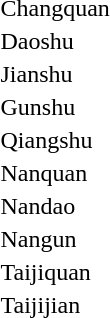<table>
<tr>
<td>Changquan</td>
<td></td>
<td></td>
<td></td>
</tr>
<tr>
<td>Daoshu</td>
<td></td>
<td></td>
<td></td>
</tr>
<tr>
<td>Jianshu</td>
<td></td>
<td></td>
<td></td>
</tr>
<tr>
<td>Gunshu</td>
<td></td>
<td></td>
<td></td>
</tr>
<tr>
<td>Qiangshu</td>
<td></td>
<td></td>
<td></td>
</tr>
<tr>
<td>Nanquan</td>
<td></td>
<td></td>
<td></td>
</tr>
<tr>
<td>Nandao</td>
<td></td>
<td></td>
<td></td>
</tr>
<tr>
<td>Nangun</td>
<td></td>
<td></td>
<td></td>
</tr>
<tr>
<td>Taijiquan</td>
<td></td>
<td></td>
<td></td>
</tr>
<tr>
<td>Taijijian</td>
<td></td>
<td></td>
<td></td>
</tr>
</table>
